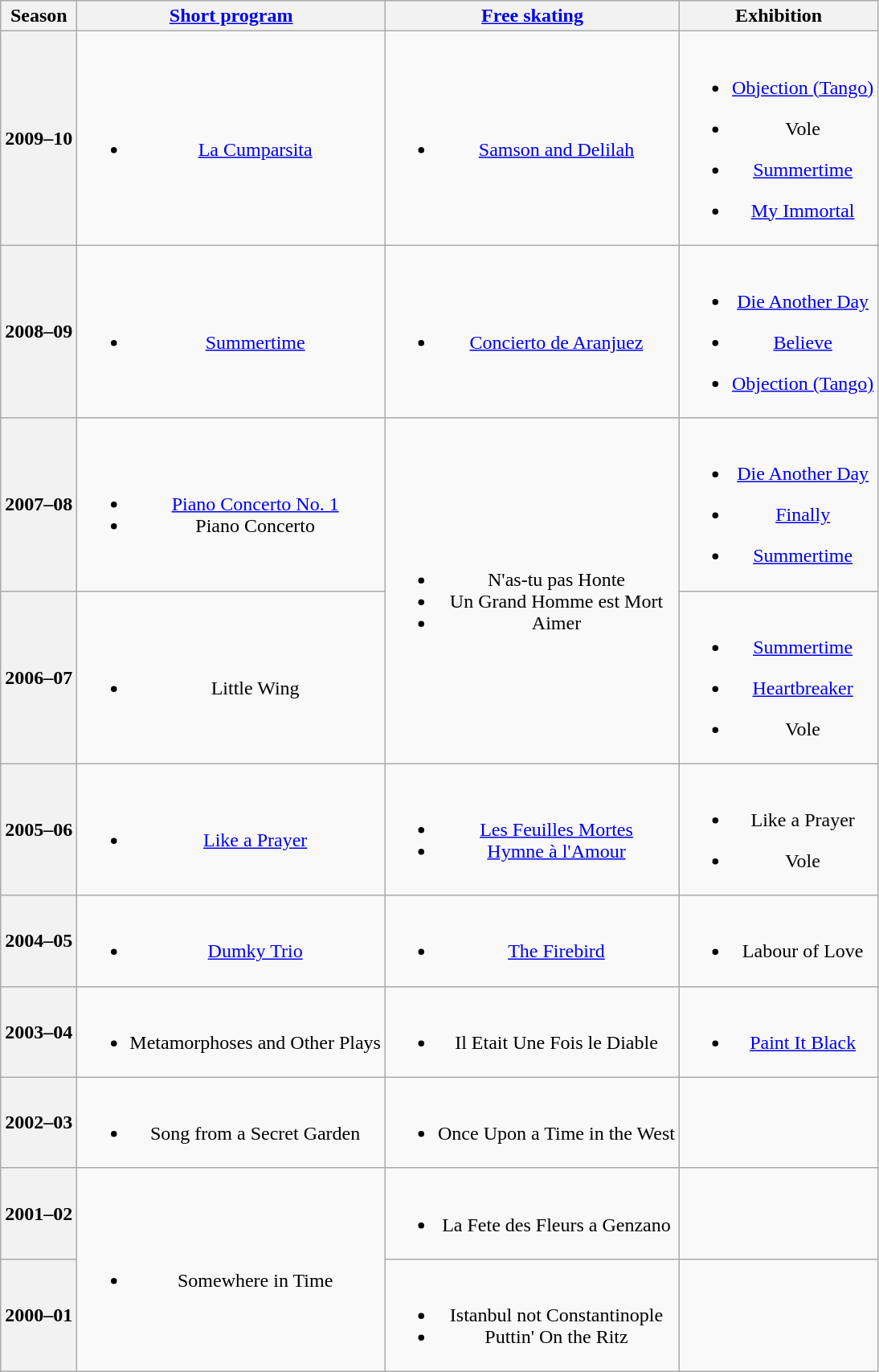<table class="wikitable" style="text-align:center">
<tr>
<th>Season</th>
<th><a href='#'>Short program</a></th>
<th><a href='#'>Free skating</a></th>
<th>Exhibition</th>
</tr>
<tr>
<th>2009–10 <br></th>
<td><br><ul><li><a href='#'>La Cumparsita</a> <br></li></ul></td>
<td><br><ul><li><a href='#'>Samson and Delilah</a> <br></li></ul></td>
<td><br><ul><li><a href='#'>Objection (Tango)</a> <br></li></ul><ul><li>Vole <br></li></ul><ul><li><a href='#'>Summertime</a> <br></li></ul><ul><li><a href='#'>My Immortal</a> <br></li></ul></td>
</tr>
<tr>
<th>2008–09 <br></th>
<td><br><ul><li><a href='#'>Summertime</a> <br></li></ul></td>
<td><br><ul><li><a href='#'>Concierto de Aranjuez</a> <br></li></ul></td>
<td><br><ul><li><a href='#'>Die Another Day</a> <br></li></ul><ul><li><a href='#'>Believe</a> <br></li></ul><ul><li><a href='#'>Objection (Tango)</a> <br></li></ul></td>
</tr>
<tr>
<th>2007–08 <br></th>
<td><br><ul><li><a href='#'>Piano Concerto No. 1</a> <br></li><li>Piano Concerto <br></li></ul></td>
<td rowspan=2><br><ul><li>N'as-tu pas Honte</li><li>Un Grand Homme est Mort</li><li>Aimer <br></li></ul></td>
<td><br><ul><li><a href='#'>Die Another Day</a> <br></li></ul><ul><li><a href='#'>Finally</a> <br></li></ul><ul><li><a href='#'>Summertime</a> <br></li></ul></td>
</tr>
<tr>
<th>2006–07 <br></th>
<td><br><ul><li>Little Wing <br></li></ul></td>
<td><br><ul><li><a href='#'>Summertime</a> <br></li></ul><ul><li><a href='#'>Heartbreaker</a> <br></li></ul><ul><li>Vole <br></li></ul></td>
</tr>
<tr>
<th>2005–06 <br></th>
<td><br><ul><li><a href='#'>Like a Prayer</a> <br></li></ul></td>
<td><br><ul><li><a href='#'>Les Feuilles Mortes</a> <br></li><li><a href='#'>Hymne à l'Amour</a> <br></li></ul></td>
<td><br><ul><li>Like a Prayer  <br></li></ul><ul><li>Vole  <br></li></ul></td>
</tr>
<tr>
<th>2004–05 <br></th>
<td><br><ul><li><a href='#'>Dumky Trio</a> <br></li></ul></td>
<td><br><ul><li><a href='#'>The Firebird</a> <br></li></ul></td>
<td><br><ul><li>Labour of Love <br></li></ul></td>
</tr>
<tr>
<th>2003–04 <br></th>
<td><br><ul><li>Metamorphoses and Other Plays <br></li></ul></td>
<td><br><ul><li>Il Etait Une Fois le Diable <br></li></ul></td>
<td><br><ul><li><a href='#'>Paint It Black</a> <br></li></ul></td>
</tr>
<tr>
<th>2002–03 <br></th>
<td><br><ul><li>Song from a Secret Garden <br></li></ul></td>
<td><br><ul><li>Once Upon a Time in the West <br></li></ul></td>
<td></td>
</tr>
<tr>
<th>2001–02 <br></th>
<td rowspan=2><br><ul><li>Somewhere in Time <br></li></ul></td>
<td><br><ul><li>La Fete des Fleurs a Genzano <br></li></ul></td>
<td></td>
</tr>
<tr>
<th>2000–01 <br></th>
<td><br><ul><li>Istanbul not Constantinople <br></li><li>Puttin' On the Ritz <br></li></ul></td>
<td></td>
</tr>
</table>
